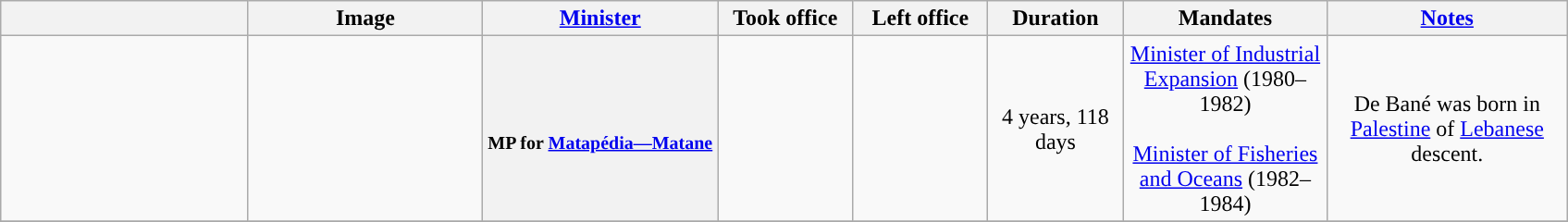<table class="wikitable sortable plainrowheaders" style="text-align: center;">
<tr>
<th scope="col" class=unsortable></th>
<th scope="col" class=unsortable>Image</th>
<th scope="col"><a href='#'>Minister</a></th>
<th scope="col" width=90px>Took office</th>
<th scope="col" width=90px>Left office</th>
<th scope="col" width=90px>Duration</th>
<th scope="col" width=140px>Mandates</th>
<th scope="col" width=165px><a href='#'>Notes</a></th>
</tr>
<tr>
<td style="background: "></td>
<td style="width:15%;"></td>
<th scope="row" style="text-align:center; width:15%;"><br><small>MP for <a href='#'>Matapédia—Matane</a></small></th>
<td></td>
<td></td>
<td>4 years, 118 days</td>
<td><a href='#'>Minister of Industrial Expansion</a> (1980–1982) <br> <br> <a href='#'>Minister of Fisheries and Oceans</a> (1982–1984)</td>
<td>De Bané was born in <a href='#'>Palestine</a> of <a href='#'>Lebanese</a> descent.</td>
</tr>
<tr>
</tr>
</table>
